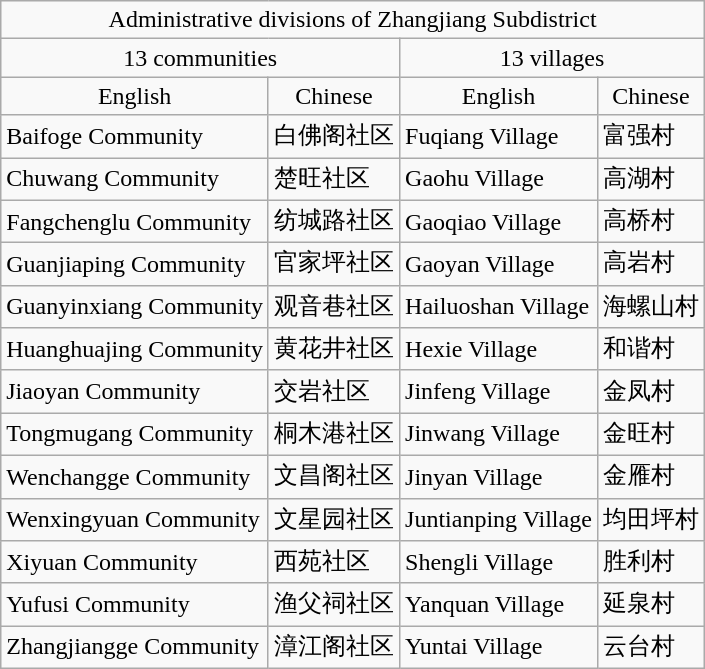<table class="wikitable">
<tr>
<td align=center colspan=4>Administrative divisions of Zhangjiang Subdistrict </td>
</tr>
<tr align=center>
<td colspan=2>13 communities</td>
<td colspan=2>13 villages</td>
</tr>
<tr align=center>
<td>English</td>
<td>Chinese</td>
<td>English</td>
<td>Chinese</td>
</tr>
<tr>
<td>Baifoge Community</td>
<td>白佛阁社区</td>
<td>Fuqiang Village</td>
<td>富强村</td>
</tr>
<tr>
<td>Chuwang Community</td>
<td>楚旺社区</td>
<td>Gaohu Village</td>
<td>高湖村</td>
</tr>
<tr>
<td>Fangchenglu Community</td>
<td>纺城路社区</td>
<td>Gaoqiao Village</td>
<td>高桥村</td>
</tr>
<tr>
<td>Guanjiaping Community</td>
<td>官家坪社区</td>
<td>Gaoyan Village</td>
<td>高岩村</td>
</tr>
<tr>
<td>Guanyinxiang Community</td>
<td>观音巷社区</td>
<td>Hailuoshan Village</td>
<td>海螺山村</td>
</tr>
<tr>
<td>Huanghuajing Community</td>
<td>黄花井社区</td>
<td>Hexie Village</td>
<td>和谐村</td>
</tr>
<tr>
<td>Jiaoyan Community</td>
<td>交岩社区</td>
<td>Jinfeng Village</td>
<td>金凤村</td>
</tr>
<tr>
<td>Tongmugang Community</td>
<td>桐木港社区</td>
<td>Jinwang Village</td>
<td>金旺村</td>
</tr>
<tr>
<td>Wenchangge Community</td>
<td>文昌阁社区</td>
<td>Jinyan Village</td>
<td>金雁村</td>
</tr>
<tr>
<td>Wenxingyuan Community</td>
<td>文星园社区</td>
<td>Juntianping Village</td>
<td>均田坪村</td>
</tr>
<tr>
<td>Xiyuan Community</td>
<td>西苑社区</td>
<td>Shengli Village</td>
<td>胜利村</td>
</tr>
<tr>
<td>Yufusi Community</td>
<td>渔父祠社区</td>
<td>Yanquan Village</td>
<td>延泉村</td>
</tr>
<tr>
<td>Zhangjiangge Community</td>
<td>漳江阁社区</td>
<td>Yuntai Village</td>
<td>云台村</td>
</tr>
</table>
